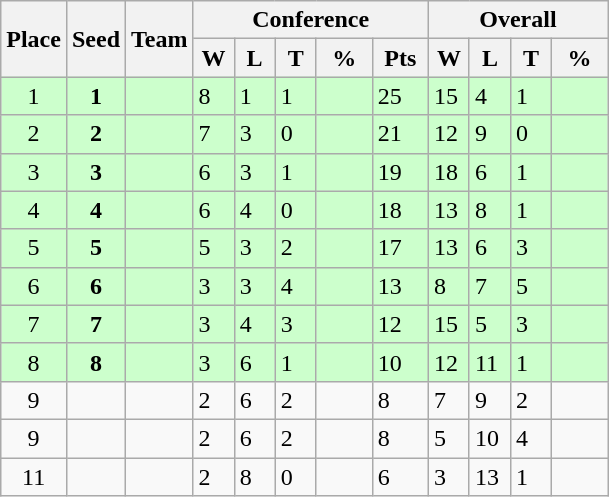<table class="wikitable">
<tr>
<th rowspan ="2">Place</th>
<th rowspan ="2">Seed</th>
<th rowspan ="2">Team</th>
<th colspan = "5">Conference</th>
<th colspan = "4">Overall</th>
</tr>
<tr>
<th scope="col" style="width: 20px;">W</th>
<th scope="col" style="width: 20px;">L</th>
<th scope="col" style="width: 20px;">T</th>
<th scope="col" style="width: 30px;">%</th>
<th scope="col" style="width: 30px;">Pts</th>
<th scope="col" style="width: 20px;">W</th>
<th scope="col" style="width: 20px;">L</th>
<th scope="col" style="width: 20px;">T</th>
<th scope="col" style="width: 30px;">%</th>
</tr>
<tr bgcolor=#ccffcc>
<td style="text-align:center;">1</td>
<td style="text-align:center;"><strong>1</strong></td>
<td></td>
<td>8</td>
<td>1</td>
<td>1</td>
<td></td>
<td>25</td>
<td>15</td>
<td>4</td>
<td>1</td>
<td></td>
</tr>
<tr bgcolor=#ccffcc>
<td style="text-align:center;">2</td>
<td style="text-align:center;"><strong>2</strong></td>
<td></td>
<td>7</td>
<td>3</td>
<td>0</td>
<td></td>
<td>21</td>
<td>12</td>
<td>9</td>
<td>0</td>
<td></td>
</tr>
<tr bgcolor=#ccffcc>
<td style="text-align:center;">3</td>
<td style="text-align:center;"><strong>3</strong></td>
<td></td>
<td>6</td>
<td>3</td>
<td>1</td>
<td></td>
<td>19</td>
<td>18</td>
<td>6</td>
<td>1</td>
<td></td>
</tr>
<tr bgcolor=#ccffcc>
<td style="text-align:center;">4</td>
<td style="text-align:center;"><strong>4</strong></td>
<td></td>
<td>6</td>
<td>4</td>
<td>0</td>
<td></td>
<td>18</td>
<td>13</td>
<td>8</td>
<td>1</td>
<td></td>
</tr>
<tr bgcolor=#ccffcc>
<td style="text-align:center;">5</td>
<td style="text-align:center;"><strong>5</strong></td>
<td></td>
<td>5</td>
<td>3</td>
<td>2</td>
<td></td>
<td>17</td>
<td>13</td>
<td>6</td>
<td>3</td>
<td></td>
</tr>
<tr bgcolor=#ccffcc>
<td style="text-align:center;">6</td>
<td style="text-align:center;"><strong>6</strong></td>
<td></td>
<td>3</td>
<td>3</td>
<td>4</td>
<td></td>
<td>13</td>
<td>8</td>
<td>7</td>
<td>5</td>
<td></td>
</tr>
<tr bgcolor=#ccffcc>
<td style="text-align:center;">7</td>
<td style="text-align:center;"><strong>7</strong></td>
<td></td>
<td>3</td>
<td>4</td>
<td>3</td>
<td></td>
<td>12</td>
<td>15</td>
<td>5</td>
<td>3</td>
<td></td>
</tr>
<tr bgcolor=#ccffcc>
<td style="text-align:center;">8</td>
<td style="text-align:center;"><strong>8</strong></td>
<td></td>
<td>3</td>
<td>6</td>
<td>1</td>
<td></td>
<td>10</td>
<td>12</td>
<td>11</td>
<td>1</td>
<td></td>
</tr>
<tr>
<td style="text-align:center;">9</td>
<td style="text-align:center;"></td>
<td></td>
<td>2</td>
<td>6</td>
<td>2</td>
<td></td>
<td>8</td>
<td>7</td>
<td>9</td>
<td>2</td>
<td></td>
</tr>
<tr>
<td style="text-align:center;">9</td>
<td style="text-align:center;"></td>
<td></td>
<td>2</td>
<td>6</td>
<td>2</td>
<td></td>
<td>8</td>
<td>5</td>
<td>10</td>
<td>4</td>
<td></td>
</tr>
<tr>
<td style="text-align:center;">11</td>
<td style="text-align:center;"></td>
<td></td>
<td>2</td>
<td>8</td>
<td>0</td>
<td></td>
<td>6</td>
<td>3</td>
<td>13</td>
<td>1</td>
<td></td>
</tr>
</table>
